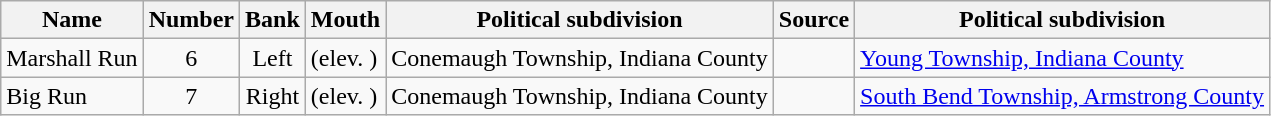<table class="wikitable sortable">
<tr>
<th>Name</th>
<th>Number</th>
<th>Bank</th>
<th>Mouth</th>
<th>Political subdivision</th>
<th>Source</th>
<th>Political subdivision</th>
</tr>
<tr>
<td>Marshall Run</td>
<td style="text-align: center;">6</td>
<td style="text-align: center;">Left</td>
<td> (elev. )</td>
<td>Conemaugh Township, Indiana County</td>
<td></td>
<td><a href='#'>Young Township, Indiana County</a></td>
</tr>
<tr>
<td>Big Run</td>
<td style="text-align: center;">7</td>
<td style="text-align: center;">Right</td>
<td> (elev. )</td>
<td>Conemaugh Township, Indiana County</td>
<td></td>
<td><a href='#'>South Bend Township, Armstrong County</a></td>
</tr>
</table>
